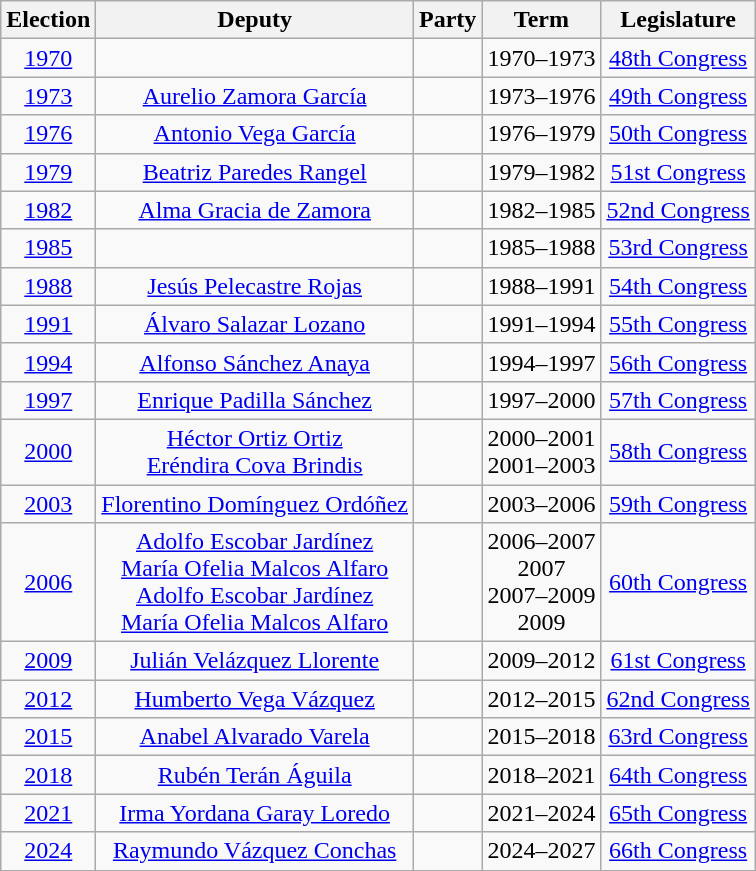<table class="wikitable sortable" style="text-align: center">
<tr>
<th>Election</th>
<th class="unsortable">Deputy</th>
<th class="unsortable">Party</th>
<th class="unsortable">Term</th>
<th class="unsortable">Legislature</th>
</tr>
<tr>
<td><a href='#'>1970</a></td>
<td></td>
<td></td>
<td>1970–1973</td>
<td><a href='#'>48th Congress</a></td>
</tr>
<tr>
<td><a href='#'>1973</a></td>
<td><a href='#'>Aurelio Zamora García</a></td>
<td></td>
<td>1973–1976</td>
<td><a href='#'>49th Congress</a></td>
</tr>
<tr>
<td><a href='#'>1976</a></td>
<td><a href='#'>Antonio Vega García</a></td>
<td></td>
<td>1976–1979</td>
<td><a href='#'>50th Congress</a></td>
</tr>
<tr>
<td><a href='#'>1979</a></td>
<td><a href='#'>Beatriz Paredes Rangel</a></td>
<td></td>
<td>1979–1982</td>
<td><a href='#'>51st Congress</a></td>
</tr>
<tr>
<td><a href='#'>1982</a></td>
<td><a href='#'>Alma Gracia de Zamora</a></td>
<td></td>
<td>1982–1985</td>
<td><a href='#'>52nd Congress</a></td>
</tr>
<tr>
<td><a href='#'>1985</a></td>
<td></td>
<td></td>
<td>1985–1988</td>
<td><a href='#'>53rd Congress</a></td>
</tr>
<tr>
<td><a href='#'>1988</a></td>
<td><a href='#'>Jesús Pelecastre Rojas</a></td>
<td></td>
<td>1988–1991</td>
<td><a href='#'>54th Congress</a></td>
</tr>
<tr>
<td><a href='#'>1991</a></td>
<td><a href='#'>Álvaro Salazar Lozano</a></td>
<td></td>
<td>1991–1994</td>
<td><a href='#'>55th Congress</a></td>
</tr>
<tr>
<td><a href='#'>1994</a></td>
<td><a href='#'>Alfonso Sánchez Anaya</a></td>
<td></td>
<td>1994–1997</td>
<td><a href='#'>56th Congress</a></td>
</tr>
<tr>
<td><a href='#'>1997</a></td>
<td><a href='#'>Enrique Padilla Sánchez</a></td>
<td></td>
<td>1997–2000</td>
<td><a href='#'>57th Congress</a></td>
</tr>
<tr>
<td><a href='#'>2000</a></td>
<td><a href='#'>Héctor Ortiz Ortiz</a><br><a href='#'>Eréndira Cova Brindis</a></td>
<td></td>
<td>2000–2001<br>2001–2003</td>
<td><a href='#'>58th Congress</a></td>
</tr>
<tr>
<td><a href='#'>2003</a></td>
<td><a href='#'>Florentino Domínguez Ordóñez</a></td>
<td></td>
<td>2003–2006</td>
<td><a href='#'>59th Congress</a></td>
</tr>
<tr>
<td><a href='#'>2006</a></td>
<td><a href='#'>Adolfo Escobar Jardínez</a> <br><a href='#'>María Ofelia Malcos Alfaro</a>  <br><a href='#'>Adolfo Escobar Jardínez</a>  <br><a href='#'>María Ofelia Malcos Alfaro</a></td>
<td></td>
<td>2006–2007<br>2007 <br>2007–2009 <br>2009</td>
<td><a href='#'>60th Congress</a></td>
</tr>
<tr>
<td><a href='#'>2009</a></td>
<td><a href='#'>Julián Velázquez Llorente</a></td>
<td></td>
<td>2009–2012</td>
<td><a href='#'>61st Congress</a></td>
</tr>
<tr>
<td><a href='#'>2012</a></td>
<td><a href='#'>Humberto Vega Vázquez</a></td>
<td>  </td>
<td>2012–2015</td>
<td><a href='#'>62nd Congress</a></td>
</tr>
<tr>
<td><a href='#'>2015</a></td>
<td><a href='#'>Anabel Alvarado Varela</a></td>
<td></td>
<td>2015–2018</td>
<td><a href='#'>63rd Congress</a></td>
</tr>
<tr>
<td><a href='#'>2018</a></td>
<td><a href='#'>Rubén Terán Águila</a></td>
<td></td>
<td>2018–2021</td>
<td><a href='#'>64th Congress</a></td>
</tr>
<tr>
<td><a href='#'>2021</a></td>
<td><a href='#'>Irma Yordana Garay Loredo</a></td>
<td></td>
<td>2021–2024</td>
<td><a href='#'>65th Congress</a></td>
</tr>
<tr>
<td><a href='#'>2024</a></td>
<td><a href='#'>Raymundo Vázquez Conchas</a></td>
<td> </td>
<td>2024–2027</td>
<td><a href='#'>66th Congress</a></td>
</tr>
</table>
